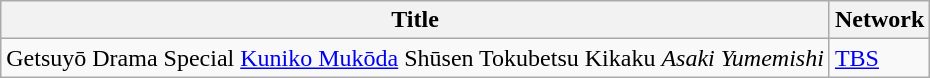<table class="wikitable">
<tr>
<th>Title</th>
<th>Network</th>
</tr>
<tr>
<td>Getsuyō Drama Special <a href='#'>Kuniko Mukōda</a> Shūsen Tokubetsu Kikaku <em>Asaki Yumemishi</em></td>
<td><a href='#'>TBS</a></td>
</tr>
</table>
